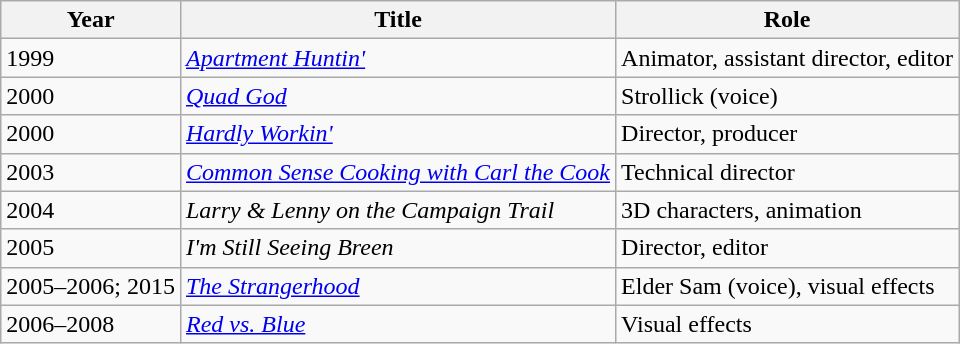<table class="sortable wikitable">
<tr>
<th>Year</th>
<th>Title</th>
<th>Role</th>
</tr>
<tr>
<td>1999</td>
<td><em><a href='#'>Apartment Huntin'</a></em></td>
<td>Animator, assistant director, editor</td>
</tr>
<tr>
<td>2000</td>
<td><em><a href='#'>Quad God</a></em></td>
<td>Strollick (voice)</td>
</tr>
<tr>
<td>2000</td>
<td><em><a href='#'>Hardly Workin'</a></em></td>
<td>Director, producer</td>
</tr>
<tr>
<td>2003</td>
<td><em><a href='#'>Common Sense Cooking with Carl the Cook</a></em></td>
<td>Technical director</td>
</tr>
<tr>
<td>2004</td>
<td><em>Larry & Lenny on the Campaign Trail</em></td>
<td>3D characters, animation</td>
</tr>
<tr>
<td>2005</td>
<td><em>I'm Still Seeing Breen</em></td>
<td>Director, editor</td>
</tr>
<tr>
<td>2005–2006; 2015</td>
<td><em><a href='#'>The Strangerhood</a></em></td>
<td>Elder Sam (voice), visual effects</td>
</tr>
<tr>
<td>2006–2008</td>
<td><em><a href='#'>Red vs. Blue</a></em></td>
<td>Visual effects</td>
</tr>
</table>
